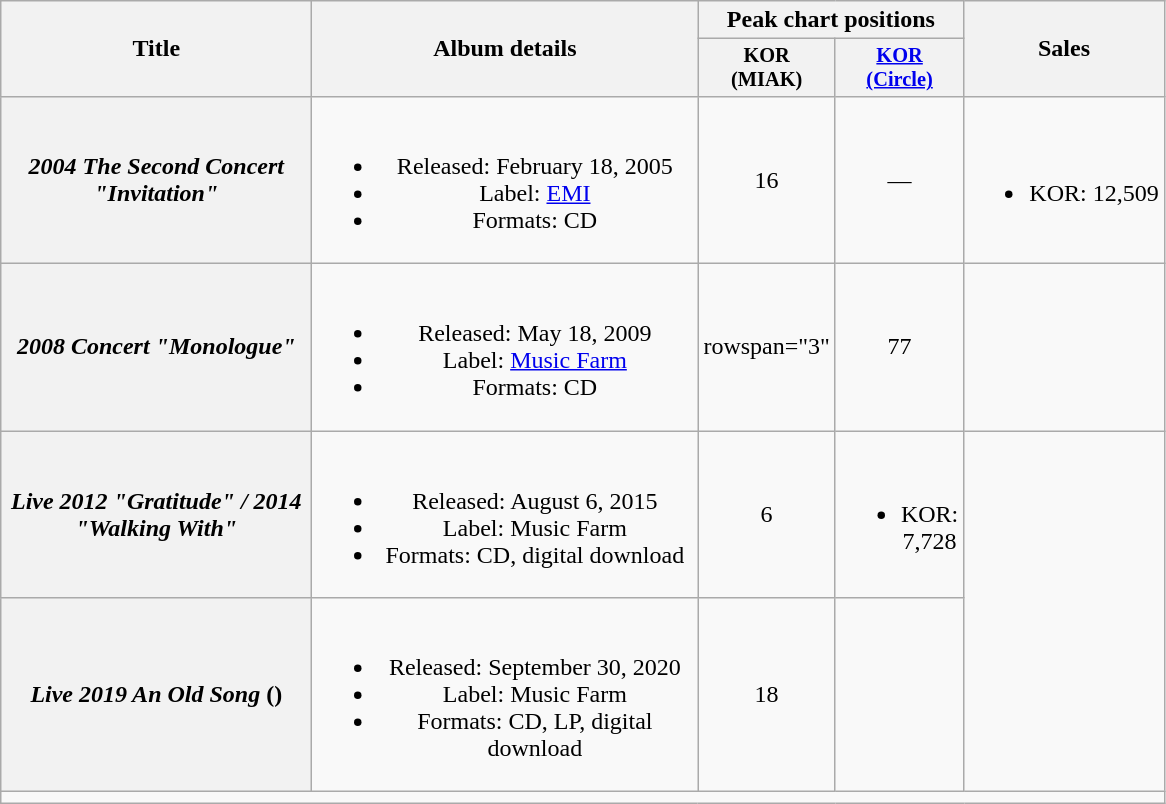<table class="wikitable plainrowheaders" style="text-align:center;">
<tr>
<th scope="col" rowspan="2" width=200>Title</th>
<th scope="col" rowspan="2" width=250>Album details</th>
<th colspan="2" scope="col">Peak chart positions</th>
<th scope="col" rowspan="2">Sales</th>
</tr>
<tr>
<th scope="col" style="width:2.5em;font-size:85%;">KOR<br>(MIAK)<br></th>
<th scope="col" style="width:2.5em;font-size:85%;"><a href='#'>KOR<br>(Circle)</a><br></th>
</tr>
<tr>
<th scope="row"><em>2004 The Second Concert "Invitation"</em></th>
<td><br><ul><li>Released: February 18, 2005</li><li>Label: <a href='#'>EMI</a></li><li>Formats: CD</li></ul></td>
<td>16</td>
<td>—</td>
<td><br><ul><li>KOR: 12,509</li></ul></td>
</tr>
<tr>
<th scope="row"><em>2008 Concert "Monologue"</em></th>
<td><br><ul><li>Released: May 18, 2009</li><li>Label: <a href='#'>Music Farm</a></li><li>Formats: CD</li></ul></td>
<td>rowspan="3" </td>
<td>77</td>
<td></td>
</tr>
<tr>
<th scope="row"><em>Live 2012 "Gratitude" / 2014 "Walking With"</em></th>
<td><br><ul><li>Released: August 6, 2015</li><li>Label: Music Farm</li><li>Formats: CD, digital download</li></ul></td>
<td>6</td>
<td><br><ul><li>KOR: 7,728</li></ul></td>
</tr>
<tr>
<th scope="row"><em>Live 2019 An Old Song</em> ()</th>
<td><br><ul><li>Released: September 30, 2020</li><li>Label: Music Farm</li><li>Formats: CD, LP, digital download</li></ul></td>
<td>18</td>
<td></td>
</tr>
<tr>
<td colspan="5"></td>
</tr>
</table>
